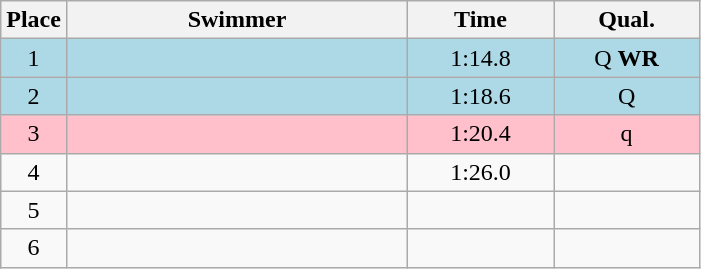<table class=wikitable style="text-align:center">
<tr>
<th>Place</th>
<th width=220>Swimmer</th>
<th width=90>Time</th>
<th width=90>Qual.</th>
</tr>
<tr bgcolor=lightblue>
<td>1</td>
<td align=left></td>
<td>1:14.8</td>
<td>Q <strong>WR</strong></td>
</tr>
<tr bgcolor=lightblue>
<td>2</td>
<td align=left></td>
<td>1:18.6</td>
<td>Q</td>
</tr>
<tr bgcolor=pink>
<td>3</td>
<td align=left></td>
<td>1:20.4</td>
<td>q</td>
</tr>
<tr>
<td>4</td>
<td align=left></td>
<td>1:26.0</td>
<td></td>
</tr>
<tr>
<td>5</td>
<td align=left></td>
<td></td>
<td></td>
</tr>
<tr>
<td>6</td>
<td align=left></td>
<td></td>
<td></td>
</tr>
</table>
